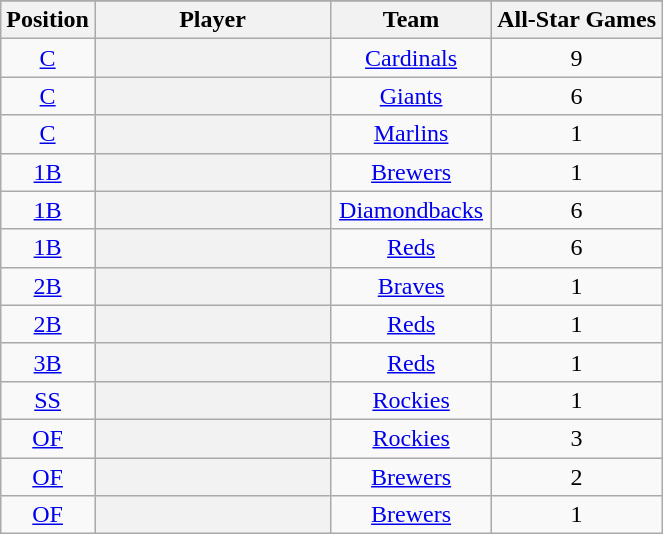<table class="wikitable sortable plainrowheaders" style="text-align:center;">
<tr>
</tr>
<tr>
<th scope="col">Position</th>
<th scope="col" style="width:150px;">Player</th>
<th scope="col" style="width:100px;">Team</th>
<th scope="col">All-Star Games</th>
</tr>
<tr>
<td><a href='#'>C</a></td>
<th scope="row" style="text-align:center"></th>
<td><a href='#'>Cardinals</a></td>
<td>9</td>
</tr>
<tr>
<td><a href='#'>C</a></td>
<th scope="row" style="text-align:center"></th>
<td><a href='#'>Giants</a></td>
<td>6</td>
</tr>
<tr>
<td><a href='#'>C</a></td>
<th scope="row" style="text-align:center"></th>
<td><a href='#'>Marlins</a></td>
<td>1</td>
</tr>
<tr>
<td><a href='#'>1B</a></td>
<th scope="row" style="text-align:center"></th>
<td><a href='#'>Brewers</a></td>
<td>1</td>
</tr>
<tr>
<td><a href='#'>1B</a></td>
<th scope="row" style="text-align:center"></th>
<td><a href='#'>Diamondbacks</a></td>
<td>6</td>
</tr>
<tr>
<td><a href='#'>1B</a></td>
<th scope="row" style="text-align:center"></th>
<td><a href='#'>Reds</a></td>
<td>6</td>
</tr>
<tr>
<td><a href='#'>2B</a></td>
<th scope="row" style="text-align:center"></th>
<td><a href='#'>Braves</a></td>
<td>1</td>
</tr>
<tr>
<td><a href='#'>2B</a></td>
<th scope="row" style="text-align:center"></th>
<td><a href='#'>Reds</a></td>
<td>1</td>
</tr>
<tr>
<td><a href='#'>3B</a></td>
<th scope="row" style="text-align:center"></th>
<td><a href='#'>Reds</a></td>
<td>1</td>
</tr>
<tr>
<td><a href='#'>SS</a></td>
<th scope="row" style="text-align:center"></th>
<td><a href='#'>Rockies</a></td>
<td>1</td>
</tr>
<tr>
<td><a href='#'>OF</a></td>
<th scope="row" style="text-align:center"></th>
<td><a href='#'>Rockies</a></td>
<td>3</td>
</tr>
<tr>
<td><a href='#'>OF</a></td>
<th scope="row" style="text-align:center"></th>
<td><a href='#'>Brewers</a></td>
<td>2</td>
</tr>
<tr>
<td><a href='#'>OF</a></td>
<th scope="row" style="text-align:center"></th>
<td><a href='#'>Brewers</a></td>
<td>1</td>
</tr>
</table>
